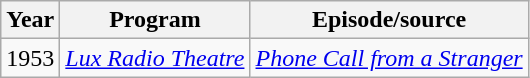<table class="wikitable">
<tr>
<th>Year</th>
<th>Program</th>
<th>Episode/source</th>
</tr>
<tr>
<td>1953</td>
<td><em><a href='#'>Lux Radio Theatre</a></em></td>
<td><em><a href='#'>Phone Call from a Stranger</a></em></td>
</tr>
</table>
